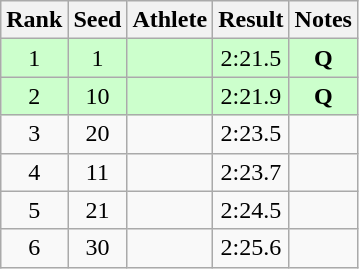<table class="wikitable sortable" style="text-align:center">
<tr>
<th>Rank</th>
<th>Seed</th>
<th>Athlete</th>
<th>Result</th>
<th>Notes</th>
</tr>
<tr bgcolor="ccffcc">
<td>1</td>
<td>1</td>
<td align="left"></td>
<td>2:21.5</td>
<td><strong>Q</strong></td>
</tr>
<tr bgcolor="ccffcc">
<td>2</td>
<td>10</td>
<td align="left"></td>
<td>2:21.9</td>
<td><strong>Q</strong></td>
</tr>
<tr>
<td>3</td>
<td>20</td>
<td align="left"></td>
<td>2:23.5</td>
<td></td>
</tr>
<tr>
<td>4</td>
<td>11</td>
<td align="left"></td>
<td>2:23.7</td>
<td></td>
</tr>
<tr>
<td>5</td>
<td>21</td>
<td align="left"></td>
<td>2:24.5</td>
<td></td>
</tr>
<tr>
<td>6</td>
<td>30</td>
<td align="left"></td>
<td>2:25.6</td>
<td></td>
</tr>
</table>
